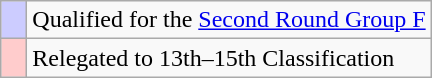<table class="wikitable">
<tr>
<td width=10px bgcolor=#ccccff></td>
<td>Qualified for the <a href='#'>Second Round Group F</a></td>
</tr>
<tr>
<td bgcolor=#ffcccc></td>
<td>Relegated to 13th–15th Classification</td>
</tr>
</table>
